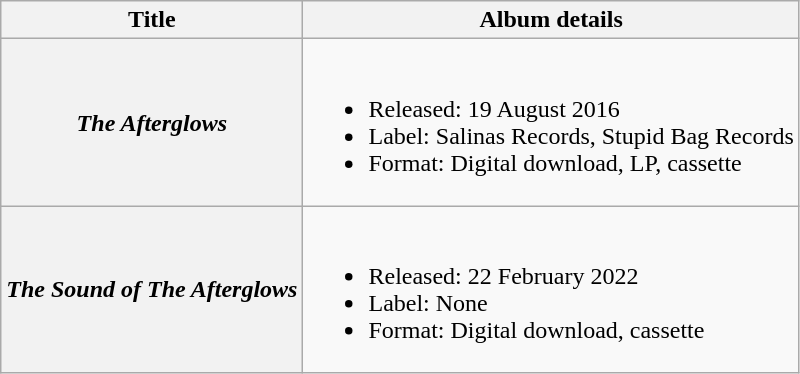<table class="wikitable plainrowheaders">
<tr>
<th scope="col">Title</th>
<th scope="col">Album details</th>
</tr>
<tr>
<th><em>The Afterglows</em></th>
<td><br><ul><li>Released: 19 August 2016</li><li>Label: Salinas Records, Stupid Bag Records</li><li>Format: Digital download, LP, cassette</li></ul></td>
</tr>
<tr>
<th><em>The Sound of The Afterglows</em></th>
<td><br><ul><li>Released: 22 February 2022</li><li>Label: None</li><li>Format: Digital download, cassette</li></ul></td>
</tr>
</table>
